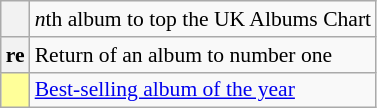<table class="wikitable plainrowheaders" style="font-size:90%;">
<tr>
<th scope=col></th>
<td><em>n</em>th album to top the UK Albums Chart</td>
</tr>
<tr>
<th scope=row style="text-align:center;">re</th>
<td>Return of an album to number one</td>
</tr>
<tr>
<td style="background:#ff9; text-align:center;"></td>
<td><a href='#'>Best-selling album of the year</a><br></td>
</tr>
</table>
